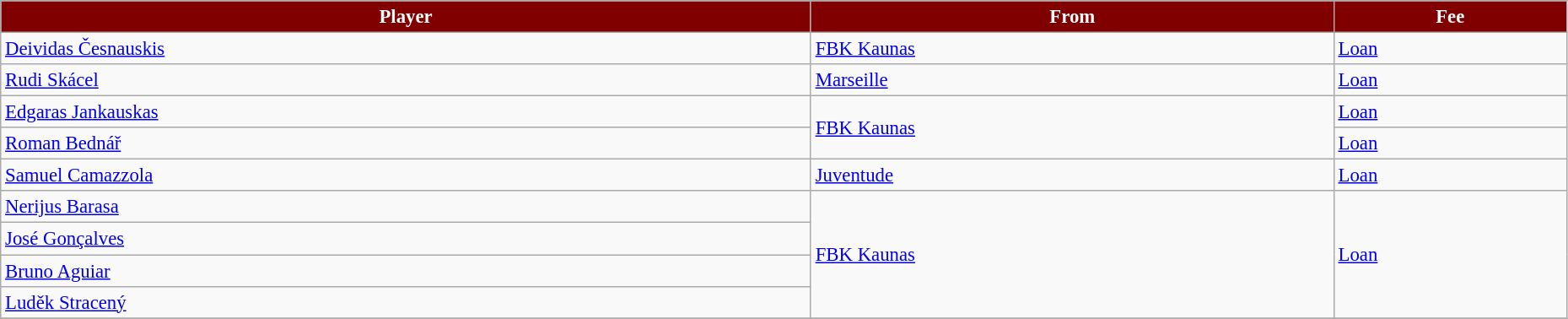<table class="wikitable" style="text-align:left; font-size:95%;width:98%;">
<tr>
<th style="background:maroon; color:white;">Player</th>
<th style="background:maroon; color:white;">From</th>
<th style="background:maroon; color:white;">Fee</th>
</tr>
<tr>
<td> <a href='#'>Deividas Česnauskis</a></td>
<td> <a href='#'>FBK Kaunas</a></td>
<td><a href='#'>Loan</a></td>
</tr>
<tr>
<td> <a href='#'>Rudi Skácel</a></td>
<td> <a href='#'>Marseille</a></td>
<td><a href='#'>Loan</a></td>
</tr>
<tr>
<td> <a href='#'>Edgaras Jankauskas</a></td>
<td rowspan=2> <a href='#'>FBK Kaunas</a></td>
<td><a href='#'>Loan</a></td>
</tr>
<tr>
<td> <a href='#'>Roman Bednář</a></td>
<td><a href='#'>Loan</a></td>
</tr>
<tr>
<td> <a href='#'>Samuel Camazzola</a></td>
<td> <a href='#'>Juventude</a></td>
<td><a href='#'>Loan</a></td>
</tr>
<tr>
<td> <a href='#'>Nerijus Barasa</a></td>
<td rowspan=4> <a href='#'>FBK Kaunas</a></td>
<td rowspan=4><a href='#'>Loan</a></td>
</tr>
<tr>
<td> <a href='#'>José Gonçalves</a></td>
</tr>
<tr>
<td> <a href='#'>Bruno Aguiar</a></td>
</tr>
<tr>
<td> <a href='#'>Luděk Stracený</a></td>
</tr>
<tr>
</tr>
</table>
